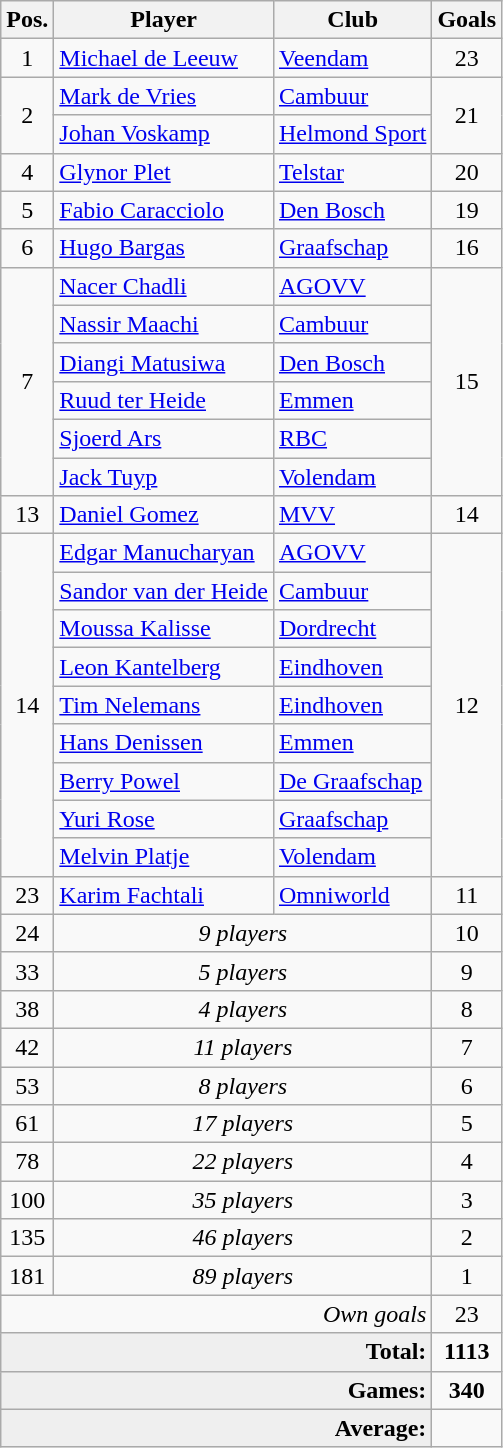<table class="wikitable">
<tr>
<th>Pos.</th>
<th>Player</th>
<th>Club</th>
<th>Goals</th>
</tr>
<tr>
<td rowspan=1 align="center">1</td>
<td> <a href='#'>Michael de Leeuw</a></td>
<td><a href='#'>Veendam</a></td>
<td rowspan=1 align="center">23</td>
</tr>
<tr>
<td rowspan=2 align="center">2</td>
<td> <a href='#'>Mark de Vries</a></td>
<td><a href='#'>Cambuur</a></td>
<td rowspan=2 align="center">21</td>
</tr>
<tr>
<td> <a href='#'>Johan Voskamp</a></td>
<td><a href='#'>Helmond Sport</a></td>
</tr>
<tr>
<td rowspan=1 align="center">4</td>
<td> <a href='#'>Glynor Plet</a></td>
<td><a href='#'>Telstar</a></td>
<td rowspan=1 align="center">20</td>
</tr>
<tr>
<td rowspan=1 align="center">5</td>
<td> <a href='#'>Fabio Caracciolo</a></td>
<td><a href='#'>Den Bosch</a></td>
<td rowspan=1 align="center">19</td>
</tr>
<tr>
<td rowspan=1 align="center">6</td>
<td> <a href='#'>Hugo Bargas</a></td>
<td><a href='#'>Graafschap</a></td>
<td rowspan=1 align="center">16</td>
</tr>
<tr>
<td rowspan=6 align="center">7</td>
<td> <a href='#'>Nacer Chadli</a></td>
<td><a href='#'>AGOVV</a></td>
<td rowspan=6 align="center">15</td>
</tr>
<tr>
<td> <a href='#'>Nassir Maachi</a></td>
<td><a href='#'>Cambuur</a></td>
</tr>
<tr>
<td> <a href='#'>Diangi Matusiwa</a></td>
<td><a href='#'>Den Bosch</a></td>
</tr>
<tr>
<td> <a href='#'>Ruud ter Heide</a></td>
<td><a href='#'>Emmen</a></td>
</tr>
<tr>
<td> <a href='#'>Sjoerd Ars</a></td>
<td><a href='#'>RBC</a></td>
</tr>
<tr>
<td> <a href='#'>Jack Tuyp</a></td>
<td><a href='#'>Volendam</a></td>
</tr>
<tr>
<td rowspan=1 align="center">13</td>
<td> <a href='#'>Daniel Gomez</a></td>
<td><a href='#'>MVV</a></td>
<td rowspan=1 align="center">14</td>
</tr>
<tr>
<td rowspan=9 align="center">14</td>
<td> <a href='#'>Edgar Manucharyan</a></td>
<td><a href='#'>AGOVV</a></td>
<td rowspan=9 align="center">12</td>
</tr>
<tr>
<td> <a href='#'>Sandor van der Heide</a></td>
<td><a href='#'>Cambuur</a></td>
</tr>
<tr>
<td> <a href='#'>Moussa Kalisse</a></td>
<td><a href='#'>Dordrecht</a></td>
</tr>
<tr>
<td> <a href='#'>Leon Kantelberg</a></td>
<td><a href='#'>Eindhoven</a></td>
</tr>
<tr>
<td> <a href='#'>Tim Nelemans</a></td>
<td><a href='#'>Eindhoven</a></td>
</tr>
<tr>
<td> <a href='#'>Hans Denissen</a></td>
<td><a href='#'>Emmen</a></td>
</tr>
<tr>
<td> <a href='#'>Berry Powel</a></td>
<td><a href='#'>De Graafschap</a></td>
</tr>
<tr>
<td> <a href='#'>Yuri Rose</a></td>
<td><a href='#'>Graafschap</a></td>
</tr>
<tr>
<td> <a href='#'>Melvin Platje</a></td>
<td><a href='#'>Volendam</a></td>
</tr>
<tr>
<td rowspan=1 align="center">23</td>
<td> <a href='#'>Karim Fachtali</a></td>
<td><a href='#'>Omniworld</a></td>
<td rowspan=1 align="center">11</td>
</tr>
<tr>
<td rowspan=1 align="center">24</td>
<td colspan=2 align="center"><em>9 players</em></td>
<td rowspan=1 align="center">10</td>
</tr>
<tr>
<td rowspan=1 align="center">33</td>
<td colspan=2 align="center"><em>5 players</em></td>
<td rowspan=1 align="center">9</td>
</tr>
<tr>
<td rowspan=1 align="center">38</td>
<td colspan=2 align="center"><em>4 players</em></td>
<td rowspan=1 align="center">8</td>
</tr>
<tr>
<td rowspan=1 align="center">42</td>
<td colspan=2 align="center"><em>11 players</em></td>
<td rowspan=1 align="center">7</td>
</tr>
<tr>
<td rowspan=1 align="center">53</td>
<td colspan=2 align="center"><em>8 players</em></td>
<td rowspan=1 align="center">6</td>
</tr>
<tr>
<td rowspan=1 align="center">61</td>
<td colspan=2 align="center"><em>17 players</em></td>
<td rowspan=1 align="center">5</td>
</tr>
<tr>
<td rowspan=1 align="center">78</td>
<td colspan=2 align="center"><em>22 players</em></td>
<td rowspan=1 align="center">4</td>
</tr>
<tr>
<td rowspan=1 align="center">100</td>
<td colspan=2 align="center"><em>35 players</em></td>
<td rowspan=1 align="center">3</td>
</tr>
<tr>
<td rowspan=1 align="center">135</td>
<td colspan=2 align="center"><em>46 players</em></td>
<td rowspan=1 align="center">2</td>
</tr>
<tr>
<td rowspan=1 align="center">181</td>
<td colspan=2 align="center"><em>89 players</em></td>
<td rowspan=1 align="center">1</td>
</tr>
<tr>
<td colspan=3 align="right"><em>Own goals</em></td>
<td rowspan=1 align="center">23</td>
</tr>
<tr>
<td bgcolor="#EFEFEF" colspan=3 align="right"><strong>Total:</strong></td>
<td align="center"><strong>1113</strong></td>
</tr>
<tr>
<td bgcolor="#EFEFEF" colspan=3 align="right"><strong>Games:</strong></td>
<td align="center"><strong>340</strong></td>
</tr>
<tr>
<td bgcolor="#EFEFEF" colspan=3 align="right"><strong>Average:</strong></td>
<td align="center"><strong></strong></td>
</tr>
</table>
